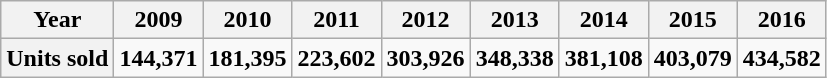<table class="wikitable">
<tr>
<th>Year</th>
<th><strong>2009</strong></th>
<th><strong>2010</strong></th>
<th><strong>2011</strong></th>
<th><strong>2012</strong></th>
<th><strong>2013</strong></th>
<th><strong>2014</strong></th>
<th><strong>2015</strong></th>
<th><strong>2016</strong></th>
</tr>
<tr>
<th>Units sold</th>
<td><strong>144,371</strong></td>
<td><strong>181,395</strong></td>
<td><strong>223,602</strong></td>
<td><strong>303,926</strong></td>
<td><strong>348,338</strong></td>
<td><strong>381,108</strong></td>
<td><strong>403,079</strong></td>
<td><strong>434,582</strong></td>
</tr>
</table>
